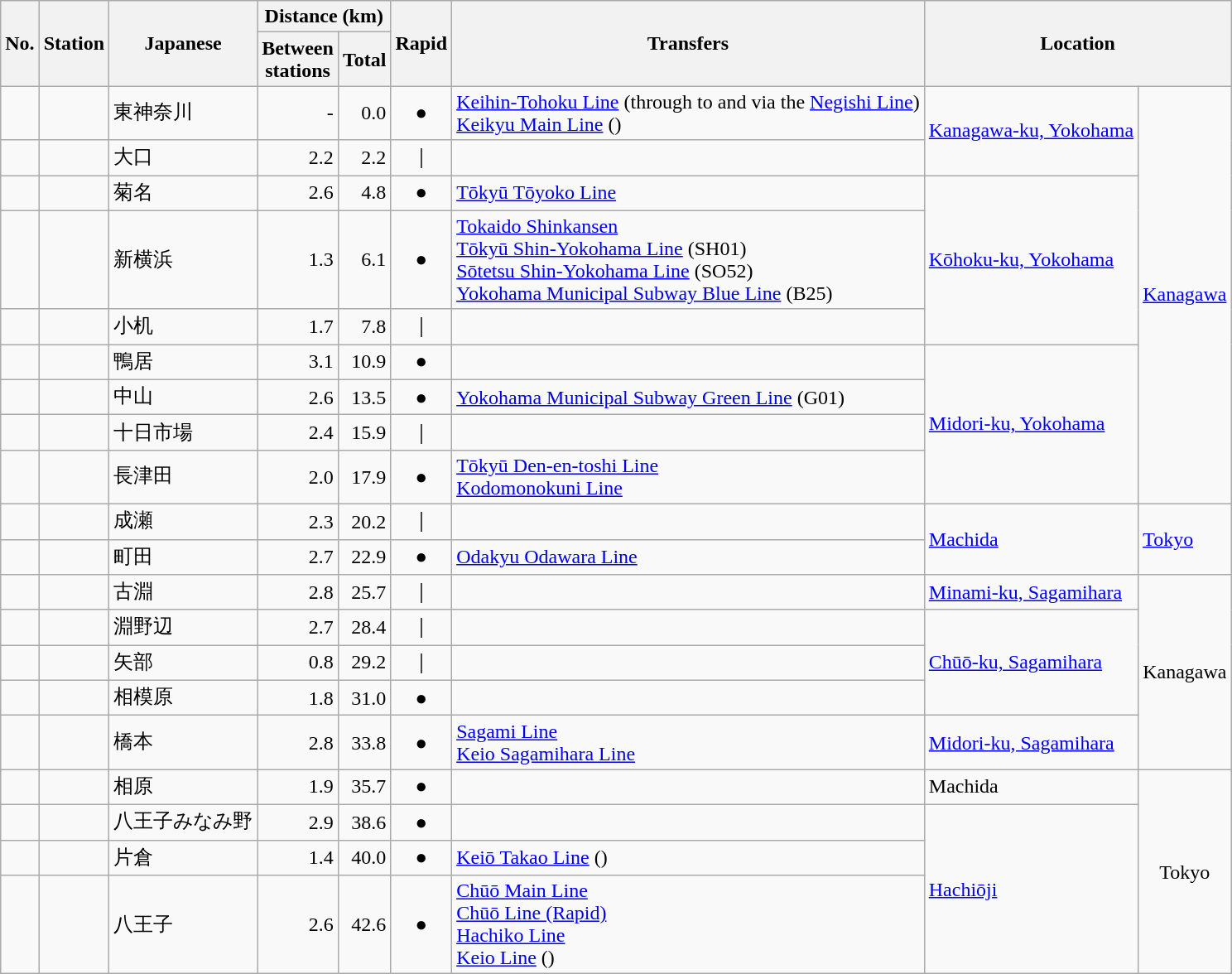<table class="wikitable" rules="all">
<tr>
<th rowspan="2">No.</th>
<th rowspan="2">Station</th>
<th rowspan="2">Japanese</th>
<th colspan="2">Distance (km)</th>
<th rowspan="2">Rapid</th>
<th rowspan="2">Transfers</th>
<th colspan="2" rowspan="2">Location</th>
</tr>
<tr>
<th>Between<br>stations</th>
<th>Total</th>
</tr>
<tr>
<td></td>
<td></td>
<td>東神奈川</td>
<td style="text-align:right;">-</td>
<td style="text-align:right;">0.0</td>
<td style="text-align:center;">●</td>
<td> <a href='#'>Keihin-Tohoku Line</a> (through to  and  via the  <a href='#'>Negishi Line</a>) <br> <a href='#'>Keikyu Main Line</a> ()</td>
<td rowspan="2"><a href='#'>Kanagawa-ku, Yokohama</a></td>
<td rowspan="9" style="width:1em; text-align:center;"><a href='#'>Kanagawa</a></td>
</tr>
<tr>
<td></td>
<td></td>
<td>大口</td>
<td style="text-align:right;">2.2</td>
<td style="text-align:right;">2.2</td>
<td style="text-align:center;">｜</td>
<td> </td>
</tr>
<tr>
<td></td>
<td></td>
<td>菊名</td>
<td style="text-align:right;">2.6</td>
<td style="text-align:right;">4.8</td>
<td style="text-align:center;">●</td>
<td> <a href='#'>Tōkyū Tōyoko Line</a></td>
<td rowspan="3"><a href='#'>Kōhoku-ku, Yokohama</a></td>
</tr>
<tr>
<td></td>
<td></td>
<td>新横浜</td>
<td style="text-align:right;">1.3</td>
<td style="text-align:right;">6.1</td>
<td style="text-align:center;">●</td>
<td> <a href='#'>Tokaido Shinkansen</a><br> <a href='#'>Tōkyū Shin-Yokohama Line</a> (SH01)<br> <a href='#'>Sōtetsu Shin-Yokohama Line</a> (SO52)<br> <a href='#'>Yokohama Municipal Subway Blue Line</a> (B25)</td>
</tr>
<tr>
<td></td>
<td></td>
<td>小机</td>
<td style="text-align:right;">1.7</td>
<td style="text-align:right;">7.8</td>
<td style="text-align:center;">｜</td>
<td> </td>
</tr>
<tr>
<td></td>
<td></td>
<td>鴨居</td>
<td style="text-align:right;">3.1</td>
<td style="text-align:right;">10.9</td>
<td style="text-align:center;">●</td>
<td> </td>
<td rowspan="4"><a href='#'>Midori-ku, Yokohama</a></td>
</tr>
<tr>
<td></td>
<td></td>
<td>中山</td>
<td style="text-align:right;">2.6</td>
<td style="text-align:right;">13.5</td>
<td style="text-align:center;">●</td>
<td> <a href='#'>Yokohama Municipal Subway Green Line</a> (G01)</td>
</tr>
<tr>
<td></td>
<td></td>
<td>十日市場</td>
<td style="text-align:right;">2.4</td>
<td style="text-align:right;">15.9</td>
<td style="text-align:center;">｜</td>
<td> </td>
</tr>
<tr>
<td></td>
<td></td>
<td>長津田</td>
<td style="text-align:right;">2.0</td>
<td style="text-align:right;">17.9</td>
<td style="text-align:center;">●</td>
<td> <a href='#'>Tōkyū Den-en-toshi Line</a> <br> <a href='#'>Kodomonokuni Line</a></td>
</tr>
<tr>
<td></td>
<td></td>
<td>成瀬</td>
<td style="text-align:right;">2.3</td>
<td style="text-align:right;">20.2</td>
<td style="text-align:center;">｜</td>
<td> </td>
<td rowspan="2"><a href='#'>Machida</a></td>
<td rowspan="2"><a href='#'>Tokyo</a></td>
</tr>
<tr>
<td></td>
<td></td>
<td>町田</td>
<td style="text-align:right;">2.7</td>
<td style="text-align:right;">22.9</td>
<td style="text-align:center;">●</td>
<td> <a href='#'>Odakyu Odawara Line</a></td>
</tr>
<tr>
<td></td>
<td></td>
<td>古淵</td>
<td style="text-align:right;">2.8</td>
<td style="text-align:right;">25.7</td>
<td style="text-align:center;">｜</td>
<td> </td>
<td><a href='#'>Minami-ku, Sagamihara</a></td>
<td rowspan="5">Kanagawa</td>
</tr>
<tr>
<td></td>
<td></td>
<td>淵野辺</td>
<td style="text-align:right;">2.7</td>
<td style="text-align:right;">28.4</td>
<td style="text-align:center;">｜</td>
<td> </td>
<td rowspan=3><a href='#'>Chūō-ku, Sagamihara</a></td>
</tr>
<tr>
<td></td>
<td></td>
<td>矢部</td>
<td style="text-align:right;">0.8</td>
<td style="text-align:right;">29.2</td>
<td style="text-align:center;">｜</td>
<td> </td>
</tr>
<tr>
<td></td>
<td></td>
<td>相模原</td>
<td style="text-align:right;">1.8</td>
<td style="text-align:right;">31.0</td>
<td style="text-align:center;">●</td>
<td> </td>
</tr>
<tr>
<td></td>
<td></td>
<td>橋本</td>
<td style="text-align:right;">2.8</td>
<td style="text-align:right;">33.8</td>
<td style="text-align:center;">●</td>
<td> <a href='#'>Sagami Line</a> <br> <a href='#'>Keio Sagamihara Line</a></td>
<td><a href='#'>Midori-ku, Sagamihara</a></td>
</tr>
<tr>
<td></td>
<td></td>
<td>相原</td>
<td style="text-align:right;">1.9</td>
<td style="text-align:right;">35.7</td>
<td style="text-align:center;">●</td>
<td> </td>
<td>Machida</td>
<td rowspan="4" style="width:1em; text-align:center;">Tokyo</td>
</tr>
<tr>
<td></td>
<td></td>
<td style="white-space:nowrap;">八王子みなみ野</td>
<td style="text-align:right;">2.9</td>
<td style="text-align:right;">38.6</td>
<td style="text-align:center;">●</td>
<td> </td>
<td rowspan="3"><a href='#'>Hachiōji</a></td>
</tr>
<tr>
<td></td>
<td></td>
<td>片倉</td>
<td style="text-align:right;">1.4</td>
<td style="text-align:right;">40.0</td>
<td style="text-align:center;">●</td>
<td> <a href='#'>Keiō Takao Line</a> ()</td>
</tr>
<tr>
<td></td>
<td></td>
<td>八王子</td>
<td style="text-align:right;">2.6</td>
<td style="text-align:right;">42.6</td>
<td style="text-align:center;">●</td>
<td> <a href='#'>Chūō Main Line</a> <br> <a href='#'>Chūō Line (Rapid)</a> <br><a href='#'>Hachiko Line</a> <br> <a href='#'>Keio Line</a> ()</td>
</tr>
</table>
